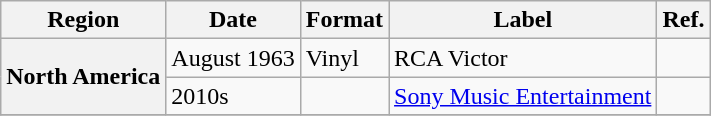<table class="wikitable plainrowheaders">
<tr>
<th scope="col">Region</th>
<th scope="col">Date</th>
<th scope="col">Format</th>
<th scope="col">Label</th>
<th scope="col">Ref.</th>
</tr>
<tr>
<th scope="row" rowspan="2">North America</th>
<td>August 1963</td>
<td>Vinyl</td>
<td>RCA Victor</td>
<td></td>
</tr>
<tr>
<td>2010s</td>
<td></td>
<td><a href='#'>Sony Music Entertainment</a></td>
<td></td>
</tr>
<tr>
</tr>
</table>
